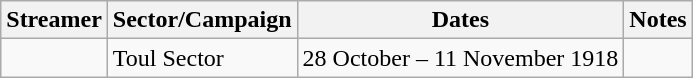<table class="wikitable">
<tr>
<th>Streamer</th>
<th>Sector/Campaign</th>
<th>Dates</th>
<th>Notes</th>
</tr>
<tr>
<td></td>
<td>Toul Sector</td>
<td>28 October – 11 November 1918</td>
<td></td>
</tr>
</table>
